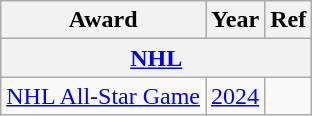<table class="wikitable">
<tr>
<th>Award</th>
<th>Year</th>
<th>Ref</th>
</tr>
<tr>
<th colspan="3"><a href='#'>NHL</a></th>
</tr>
<tr>
<td><a href='#'>NHL All-Star Game</a></td>
<td><a href='#'>2024</a></td>
<td></td>
</tr>
</table>
